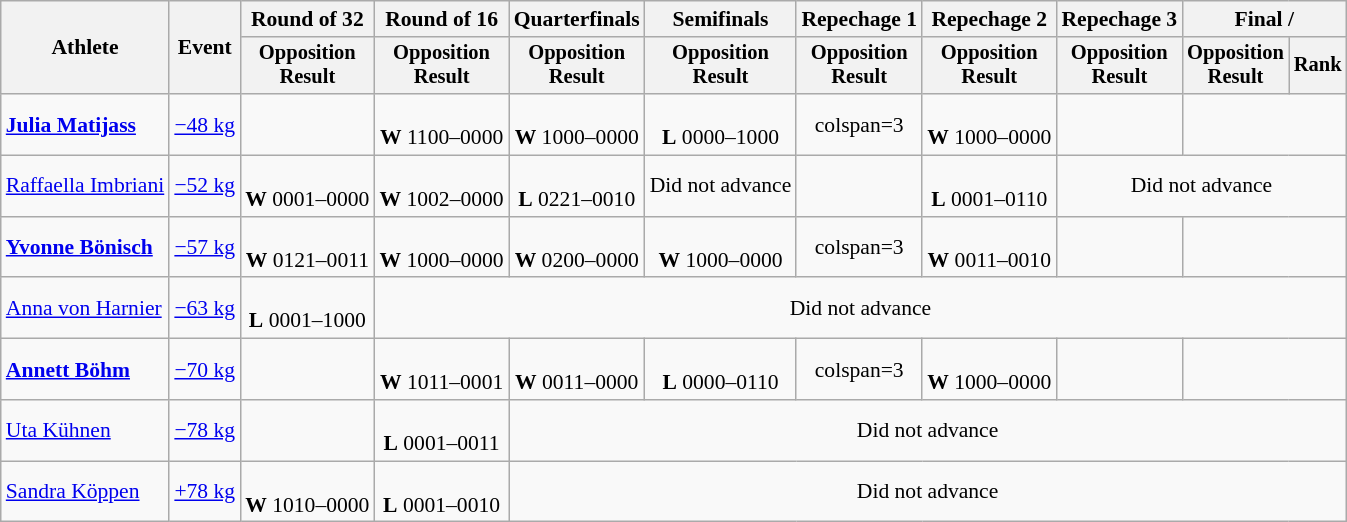<table class="wikitable" style="font-size:90%">
<tr>
<th rowspan="2">Athlete</th>
<th rowspan="2">Event</th>
<th>Round of 32</th>
<th>Round of 16</th>
<th>Quarterfinals</th>
<th>Semifinals</th>
<th>Repechage 1</th>
<th>Repechage 2</th>
<th>Repechage 3</th>
<th colspan=2>Final / </th>
</tr>
<tr style="font-size:95%">
<th>Opposition<br>Result</th>
<th>Opposition<br>Result</th>
<th>Opposition<br>Result</th>
<th>Opposition<br>Result</th>
<th>Opposition<br>Result</th>
<th>Opposition<br>Result</th>
<th>Opposition<br>Result</th>
<th>Opposition<br>Result</th>
<th>Rank</th>
</tr>
<tr align=center>
<td align=left><strong><a href='#'>Julia Matijass</a></strong></td>
<td align=left><a href='#'>−48 kg</a></td>
<td></td>
<td><br><strong>W</strong> 1100–0000</td>
<td><br><strong>W</strong> 1000–0000</td>
<td><br><strong>L</strong> 0000–1000</td>
<td>colspan=3 </td>
<td><br><strong>W</strong> 1000–0000</td>
<td></td>
</tr>
<tr align=center>
<td align=left><a href='#'>Raffaella Imbriani</a></td>
<td align=left><a href='#'>−52 kg</a></td>
<td><br><strong>W</strong> 0001–0000</td>
<td><br><strong>W</strong> 1002–0000</td>
<td><br><strong>L</strong> 0221–0010</td>
<td>Did not advance</td>
<td></td>
<td><br><strong>L</strong> 0001–0110</td>
<td colspan=3>Did not advance</td>
</tr>
<tr align=center>
<td align=left><strong><a href='#'>Yvonne Bönisch</a></strong></td>
<td align=left><a href='#'>−57 kg</a></td>
<td><br><strong>W</strong> 0121–0011</td>
<td><br><strong>W</strong> 1000–0000</td>
<td><br><strong>W</strong> 0200–0000</td>
<td><br><strong>W</strong> 1000–0000</td>
<td>colspan=3 </td>
<td><br><strong>W</strong> 0011–0010</td>
<td></td>
</tr>
<tr align=center>
<td align=left><a href='#'>Anna von Harnier</a></td>
<td align=left><a href='#'>−63 kg</a></td>
<td><br><strong>L</strong> 0001–1000</td>
<td colspan=8>Did not advance</td>
</tr>
<tr align=center>
<td align=left><strong><a href='#'>Annett Böhm</a></strong></td>
<td align=left><a href='#'>−70 kg</a></td>
<td></td>
<td><br><strong>W</strong> 1011–0001</td>
<td><br><strong>W</strong> 0011–0000</td>
<td><br><strong>L</strong> 0000–0110</td>
<td>colspan=3 </td>
<td><br><strong>W</strong> 1000–0000</td>
<td></td>
</tr>
<tr align=center>
<td align=left><a href='#'>Uta Kühnen</a></td>
<td align=left><a href='#'>−78 kg</a></td>
<td></td>
<td><br><strong>L</strong> 0001–0011</td>
<td colspan=7>Did not advance</td>
</tr>
<tr align=center>
<td align=left><a href='#'>Sandra Köppen</a></td>
<td align=left><a href='#'>+78 kg</a></td>
<td><br><strong>W</strong> 1010–0000</td>
<td><br><strong>L</strong> 0001–0010</td>
<td colspan=7>Did not advance</td>
</tr>
</table>
